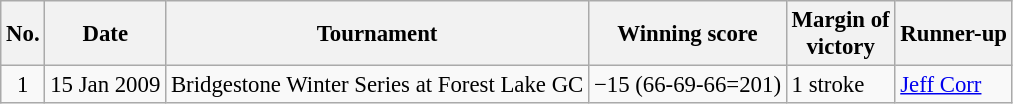<table class="wikitable" style="font-size:95%;">
<tr>
<th>No.</th>
<th>Date</th>
<th>Tournament</th>
<th>Winning score</th>
<th>Margin of<br>victory</th>
<th>Runner-up</th>
</tr>
<tr>
<td align=center>1</td>
<td align=right>15 Jan 2009</td>
<td>Bridgestone Winter Series at Forest Lake GC</td>
<td>−15 (66-69-66=201)</td>
<td>1 stroke</td>
<td> <a href='#'>Jeff Corr</a></td>
</tr>
</table>
